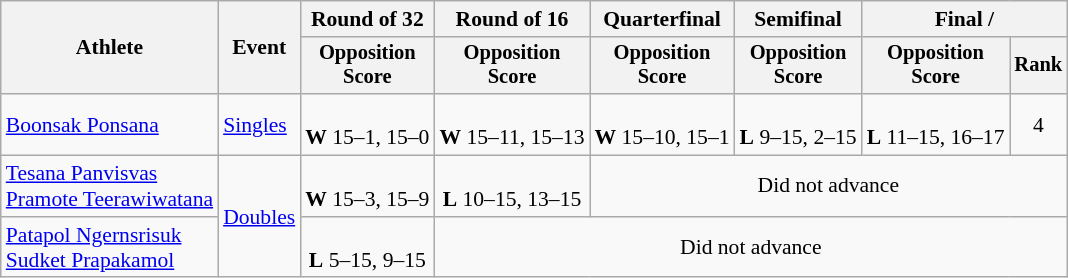<table class=wikitable style="font-size:90%">
<tr>
<th rowspan="2">Athlete</th>
<th rowspan="2">Event</th>
<th>Round of 32</th>
<th>Round of 16</th>
<th>Quarterfinal</th>
<th>Semifinal</th>
<th colspan=2>Final / </th>
</tr>
<tr style="font-size:95%">
<th>Opposition<br>Score</th>
<th>Opposition<br>Score</th>
<th>Opposition<br>Score</th>
<th>Opposition<br>Score</th>
<th>Opposition<br>Score</th>
<th>Rank</th>
</tr>
<tr align=center>
<td align=left><a href='#'>Boonsak Ponsana</a></td>
<td align=left><a href='#'>Singles</a></td>
<td><br><strong>W</strong> 15–1, 15–0</td>
<td><br><strong>W</strong> 15–11, 15–13</td>
<td><br><strong>W</strong> 15–10, 15–1</td>
<td><br><strong>L</strong> 9–15, 2–15</td>
<td><br><strong>L</strong> 11–15, 16–17</td>
<td>4</td>
</tr>
<tr align=center>
<td align=left><a href='#'>Tesana Panvisvas</a><br><a href='#'>Pramote Teerawiwatana</a></td>
<td align=left rowspan=2><a href='#'>Doubles</a></td>
<td><br><strong>W</strong> 15–3, 15–9</td>
<td><br> <strong>L</strong> 10–15, 13–15</td>
<td colspan=4>Did not advance</td>
</tr>
<tr align=center>
<td align=left><a href='#'>Patapol Ngernsrisuk</a><br><a href='#'>Sudket Prapakamol</a></td>
<td><br><strong>L</strong> 5–15, 9–15</td>
<td colspan=5>Did not advance</td>
</tr>
</table>
